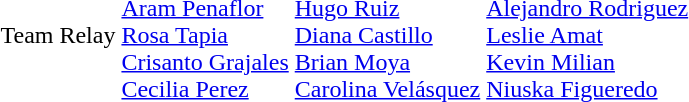<table>
<tr>
<td>Team Relay</td>
<td><br><a href='#'>Aram Penaflor</a><br><a href='#'>Rosa Tapia</a><br><a href='#'>Crisanto Grajales</a><br><a href='#'>Cecilia Perez</a></td>
<td><br><a href='#'>Hugo Ruiz</a><br><a href='#'>Diana Castillo</a><br><a href='#'>Brian Moya</a><br><a href='#'>Carolina Velásquez</a></td>
<td><br><a href='#'>Alejandro Rodriguez</a><br><a href='#'>Leslie Amat</a><br><a href='#'>Kevin Milian</a><br><a href='#'>Niuska Figueredo</a></td>
</tr>
</table>
